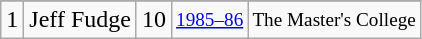<table class="wikitable">
<tr>
</tr>
<tr>
<td>1</td>
<td>Jeff Fudge</td>
<td>10</td>
<td style="font-size:80%;"><a href='#'>1985–86</a></td>
<td style="font-size:80%;">The Master's College</td>
</tr>
</table>
